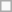<table class=wikitable>
<tr>
<td> </td>
</tr>
</table>
